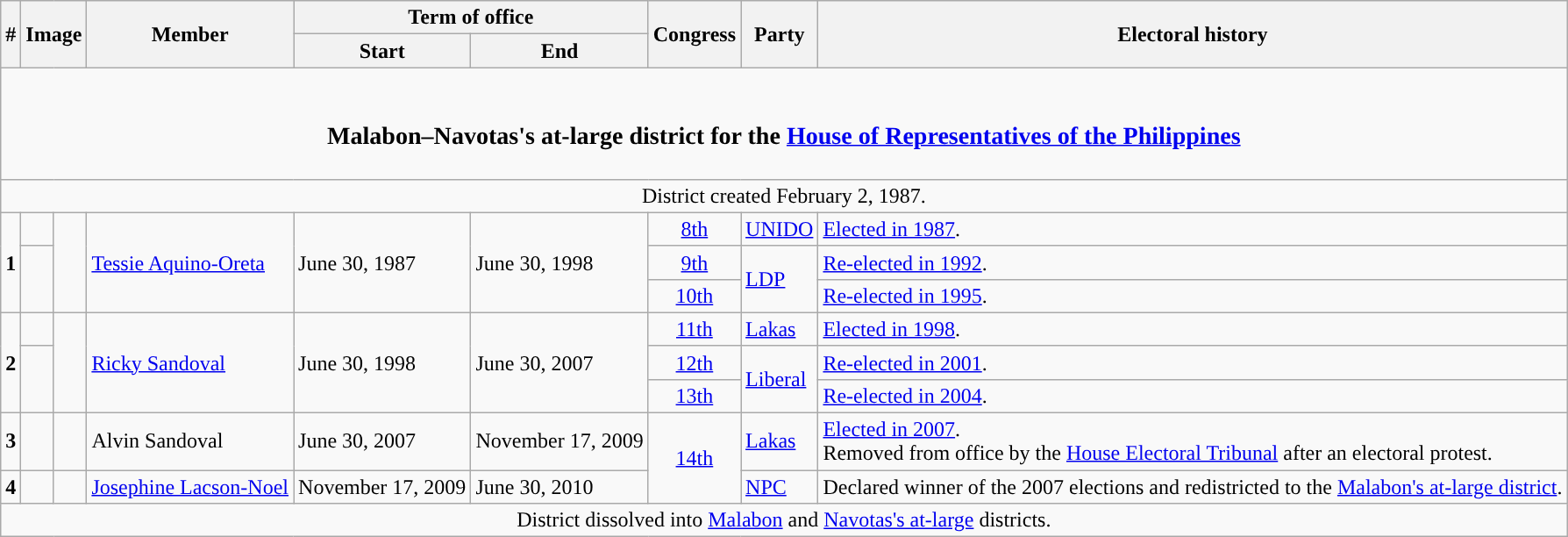<table class="wikitable">
<tr>
<th rowspan="2">#</th>
<th colspan="2" rowspan="2">Image</th>
<th rowspan="2">Member</th>
<th colspan="2">Term of office</th>
<th rowspan="2">Congress</th>
<th rowspan="2">Party</th>
<th rowspan="2">Electoral history</th>
</tr>
<tr>
<th>Start</th>
<th>End</th>
</tr>
<tr>
<td colspan="10" style="text-align:center;"><br><h3>Malabon–Navotas's at-large district for the <a href='#'>House of Representatives of the Philippines</a></h3></td>
</tr>
<tr>
<td colspan="10" style="text-align:center;">District created February 2, 1987.</td>
</tr>
<tr>
<td rowspan="3" style="text-align:center;"><strong>1</strong></td>
<td style="color:inherit;background:"></td>
<td rowspan="3"></td>
<td rowspan="3"><a href='#'>Tessie Aquino-Oreta</a></td>
<td rowspan="3">June 30, 1987</td>
<td rowspan="3">June 30, 1998</td>
<td style="text-align:center;"><a href='#'>8th</a></td>
<td><a href='#'>UNIDO</a></td>
<td><a href='#'>Elected in 1987</a>.</td>
</tr>
<tr>
<td rowspan="2" style="color:inherit;background:"></td>
<td style="text-align:center;"><a href='#'>9th</a></td>
<td rowspan="2"><a href='#'>LDP</a></td>
<td><a href='#'>Re-elected in 1992</a>.</td>
</tr>
<tr>
<td style="text-align:center;"><a href='#'>10th</a></td>
<td><a href='#'>Re-elected in 1995</a>.</td>
</tr>
<tr>
<td rowspan="3" style="text-align:center;"><strong>2</strong></td>
<td style="color:inherit;background:"></td>
<td rowspan="3"></td>
<td rowspan="3"><a href='#'>Ricky Sandoval</a></td>
<td rowspan="3">June 30, 1998</td>
<td rowspan="3">June 30, 2007</td>
<td style="text-align:center;"><a href='#'>11th</a></td>
<td><a href='#'>Lakas</a></td>
<td><a href='#'>Elected in 1998</a>.</td>
</tr>
<tr>
<td rowspan="2" style="color:inherit;background:"></td>
<td style="text-align:center;"><a href='#'>12th</a></td>
<td rowspan="2"><a href='#'>Liberal</a></td>
<td><a href='#'>Re-elected in 2001</a>.</td>
</tr>
<tr>
<td style="text-align:center;"><a href='#'>13th</a></td>
<td><a href='#'>Re-elected in 2004</a>.</td>
</tr>
<tr>
<td style="text-align:center;"><strong>3</strong></td>
<td style="color:inherit;background:"></td>
<td></td>
<td>Alvin Sandoval</td>
<td>June 30, 2007</td>
<td>November 17, 2009</td>
<td style="text-align:center;" rowspan="2"><a href='#'>14th</a></td>
<td><a href='#'>Lakas</a></td>
<td><a href='#'>Elected in 2007</a>.<br>Removed from office by the <a href='#'>House Electoral Tribunal</a> after an electoral protest.</td>
</tr>
<tr>
<td style="text-align:center;"><strong>4</strong></td>
<td style="color:inherit;background:"></td>
<td></td>
<td><a href='#'>Josephine Lacson-Noel</a></td>
<td>November 17, 2009</td>
<td>June 30, 2010</td>
<td><a href='#'>NPC</a></td>
<td>Declared winner of the 2007 elections and redistricted to the <a href='#'>Malabon's at-large district</a>.</td>
</tr>
<tr>
<td colspan="9" style="text-align:center;">District dissolved into <a href='#'>Malabon</a> and <a href='#'>Navotas's at-large</a> districts.</td>
</tr>
</table>
